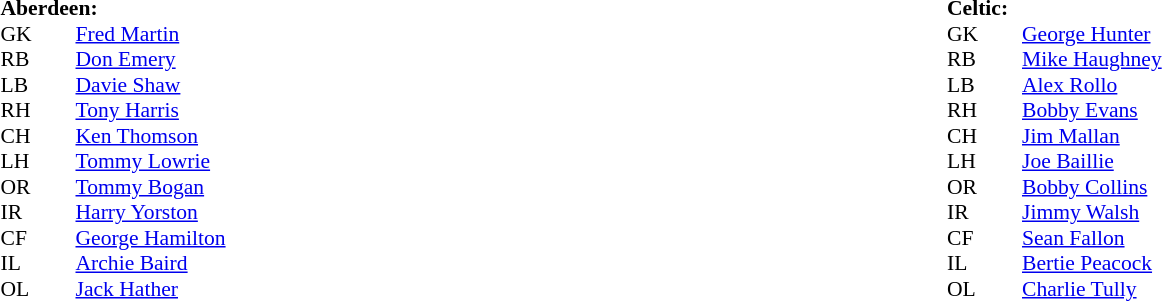<table width="100%">
<tr>
<td valign="top" width="50%"><br><table style="font-size: 90%" cellspacing="0" cellpadding="0">
<tr>
<td colspan="4"><strong>Aberdeen:</strong></td>
</tr>
<tr>
<th width="25"></th>
<th width="25"></th>
</tr>
<tr>
<td>GK</td>
<td></td>
<td><a href='#'>Fred Martin</a></td>
</tr>
<tr>
<td>RB</td>
<td></td>
<td><a href='#'>Don Emery</a></td>
</tr>
<tr>
<td>LB</td>
<td></td>
<td><a href='#'>Davie Shaw</a></td>
</tr>
<tr>
<td>RH</td>
<td></td>
<td><a href='#'>Tony Harris</a></td>
</tr>
<tr>
<td>CH</td>
<td></td>
<td><a href='#'>Ken Thomson</a></td>
</tr>
<tr>
<td>LH</td>
<td></td>
<td><a href='#'>Tommy Lowrie</a></td>
</tr>
<tr>
<td>OR</td>
<td></td>
<td><a href='#'>Tommy Bogan</a></td>
</tr>
<tr>
<td>IR</td>
<td></td>
<td><a href='#'>Harry Yorston</a></td>
</tr>
<tr>
<td>CF</td>
<td></td>
<td><a href='#'>George Hamilton</a></td>
</tr>
<tr>
<td>IL</td>
<td></td>
<td><a href='#'>Archie Baird</a></td>
</tr>
<tr>
<td>OL</td>
<td></td>
<td><a href='#'>Jack Hather</a></td>
</tr>
</table>
</td>
<td valign="top" width="50%"><br><table style="font-size: 90%" cellspacing="0" cellpadding="0">
<tr>
<td colspan="4"><strong>Celtic:</strong></td>
</tr>
<tr>
<th width="25"></th>
<th width="25"></th>
</tr>
<tr>
<td>GK</td>
<td></td>
<td><a href='#'>George Hunter</a></td>
</tr>
<tr>
<td>RB</td>
<td></td>
<td><a href='#'>Mike Haughney</a></td>
</tr>
<tr>
<td>LB</td>
<td></td>
<td><a href='#'>Alex Rollo</a></td>
</tr>
<tr>
<td>RH</td>
<td></td>
<td><a href='#'>Bobby Evans</a></td>
</tr>
<tr>
<td>CH</td>
<td></td>
<td><a href='#'>Jim Mallan</a></td>
</tr>
<tr>
<td>LH</td>
<td></td>
<td><a href='#'>Joe Baillie</a></td>
</tr>
<tr>
<td>OR</td>
<td></td>
<td><a href='#'>Bobby Collins</a></td>
</tr>
<tr>
<td>IR</td>
<td></td>
<td><a href='#'>Jimmy Walsh</a></td>
</tr>
<tr>
<td>CF</td>
<td></td>
<td><a href='#'>Sean Fallon</a></td>
</tr>
<tr>
<td>IL</td>
<td></td>
<td><a href='#'>Bertie Peacock</a></td>
</tr>
<tr>
<td>OL</td>
<td></td>
<td><a href='#'>Charlie Tully</a></td>
</tr>
</table>
</td>
</tr>
</table>
